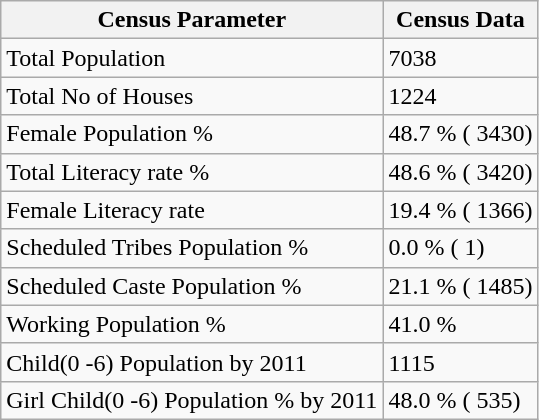<table class="wikitable">
<tr>
<th>Census Parameter</th>
<th>Census Data</th>
</tr>
<tr>
<td>Total Population</td>
<td>7038</td>
</tr>
<tr>
<td>Total No of Houses</td>
<td>1224</td>
</tr>
<tr>
<td>Female Population %</td>
<td>48.7 % ( 3430)</td>
</tr>
<tr>
<td>Total Literacy rate %</td>
<td>48.6 % ( 3420)</td>
</tr>
<tr>
<td>Female Literacy rate</td>
<td>19.4 % ( 1366)</td>
</tr>
<tr>
<td>Scheduled Tribes Population %</td>
<td>0.0 % ( 1)</td>
</tr>
<tr>
<td>Scheduled Caste Population %</td>
<td>21.1 % ( 1485)</td>
</tr>
<tr>
<td>Working Population %</td>
<td>41.0 %</td>
</tr>
<tr>
<td>Child(0 -6) Population by 2011</td>
<td>1115</td>
</tr>
<tr>
<td>Girl Child(0 -6) Population % by 2011</td>
<td>48.0 % ( 535)</td>
</tr>
</table>
